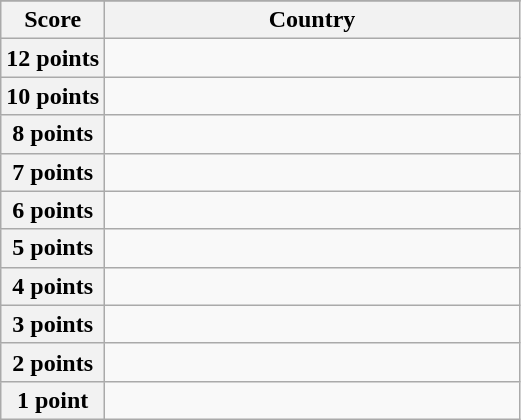<table class="wikitable">
<tr>
</tr>
<tr>
<th scope="col" width="20%">Score</th>
<th scope="col">Country</th>
</tr>
<tr>
<th scope="row">12 points</th>
<td></td>
</tr>
<tr>
<th scope="row">10 points</th>
<td></td>
</tr>
<tr>
<th scope="row">8 points</th>
<td></td>
</tr>
<tr>
<th scope="row">7 points</th>
<td></td>
</tr>
<tr>
<th scope="row">6 points</th>
<td></td>
</tr>
<tr>
<th scope="row">5 points</th>
<td></td>
</tr>
<tr>
<th scope="row">4 points</th>
<td></td>
</tr>
<tr>
<th scope="row">3 points</th>
<td></td>
</tr>
<tr>
<th scope="row">2 points</th>
<td></td>
</tr>
<tr>
<th scope="row">1 point</th>
<td></td>
</tr>
</table>
